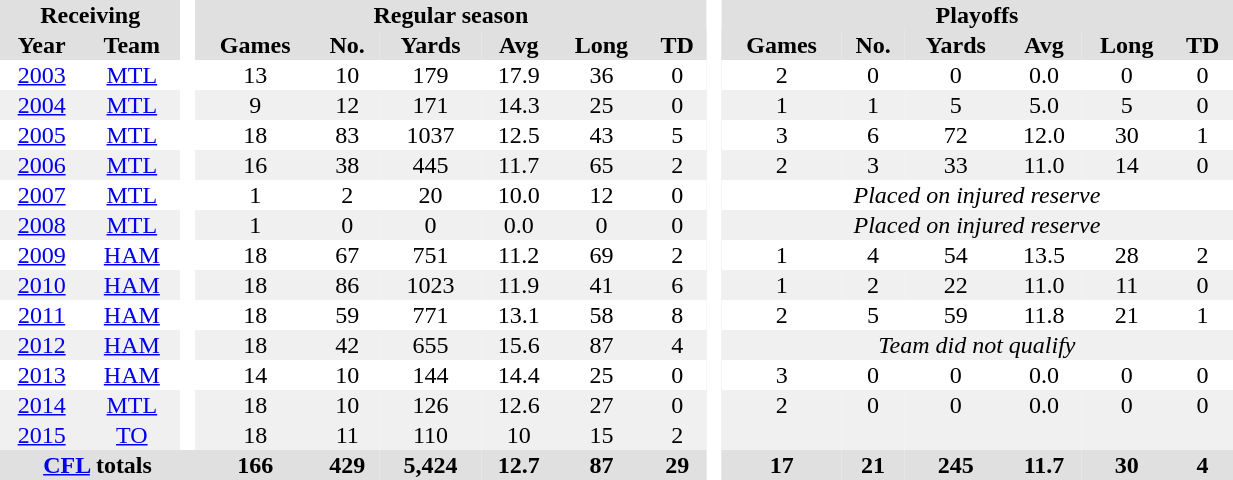<table BORDER="0" CELLPADDING="1" CELLSPACING="0" width="65%" style="text-align:center">
<tr bgcolor="#e0e0e0">
<th colspan="2">Receiving</th>
<th rowspan="99" bgcolor="#ffffff"> </th>
<th colspan="6">Regular season</th>
<th rowspan="99" bgcolor="#ffffff"> </th>
<th colspan="6">Playoffs</th>
</tr>
<tr bgcolor="#e0e0e0">
<th>Year</th>
<th>Team</th>
<th>Games</th>
<th>No.</th>
<th>Yards</th>
<th>Avg</th>
<th>Long</th>
<th>TD</th>
<th>Games</th>
<th>No.</th>
<th>Yards</th>
<th>Avg</th>
<th>Long</th>
<th>TD</th>
</tr>
<tr ALIGN="center">
<td><a href='#'>2003</a></td>
<td><a href='#'>MTL</a></td>
<td>13</td>
<td>10</td>
<td>179</td>
<td>17.9</td>
<td>36</td>
<td>0</td>
<td>2</td>
<td>0</td>
<td>0</td>
<td>0.0</td>
<td>0</td>
<td>0</td>
</tr>
<tr ALIGN="center" bgcolor="#f0f0f0">
<td><a href='#'>2004</a></td>
<td><a href='#'>MTL</a></td>
<td>9</td>
<td>12</td>
<td>171</td>
<td>14.3</td>
<td>25</td>
<td>0</td>
<td>1</td>
<td>1</td>
<td>5</td>
<td>5.0</td>
<td>5</td>
<td>0</td>
</tr>
<tr ALIGN="center">
<td><a href='#'>2005</a></td>
<td><a href='#'>MTL</a></td>
<td>18</td>
<td>83</td>
<td>1037</td>
<td>12.5</td>
<td>43</td>
<td>5</td>
<td>3</td>
<td>6</td>
<td>72</td>
<td>12.0</td>
<td>30</td>
<td>1</td>
</tr>
<tr ALIGN="center" bgcolor="#f0f0f0">
<td><a href='#'>2006</a></td>
<td><a href='#'>MTL</a></td>
<td>16</td>
<td>38</td>
<td>445</td>
<td>11.7</td>
<td>65</td>
<td>2</td>
<td>2</td>
<td>3</td>
<td>33</td>
<td>11.0</td>
<td>14</td>
<td>0</td>
</tr>
<tr ALIGN="center">
<td><a href='#'>2007</a></td>
<td><a href='#'>MTL</a></td>
<td>1</td>
<td>2</td>
<td>20</td>
<td>10.0</td>
<td>12</td>
<td>0</td>
<td colspan="6"><em>Placed on injured reserve</em></td>
</tr>
<tr ALIGN="center" bgcolor="#f0f0f0">
<td><a href='#'>2008</a></td>
<td><a href='#'>MTL</a></td>
<td>1</td>
<td>0</td>
<td>0</td>
<td>0.0</td>
<td>0</td>
<td>0</td>
<td colspan="6"><em>Placed on injured reserve</em></td>
</tr>
<tr ALIGN="center">
<td><a href='#'>2009</a></td>
<td><a href='#'>HAM</a></td>
<td>18</td>
<td>67</td>
<td>751</td>
<td>11.2</td>
<td>69</td>
<td>2</td>
<td>1</td>
<td>4</td>
<td>54</td>
<td>13.5</td>
<td>28</td>
<td>2</td>
</tr>
<tr ALIGN="center" bgcolor="#f0f0f0">
<td><a href='#'>2010</a></td>
<td><a href='#'>HAM</a></td>
<td>18</td>
<td>86</td>
<td>1023</td>
<td>11.9</td>
<td>41</td>
<td>6</td>
<td>1</td>
<td>2</td>
<td>22</td>
<td>11.0</td>
<td>11</td>
<td>0</td>
</tr>
<tr ALIGN="center">
<td><a href='#'>2011</a></td>
<td><a href='#'>HAM</a></td>
<td>18</td>
<td>59</td>
<td>771</td>
<td>13.1</td>
<td>58</td>
<td>8</td>
<td>2</td>
<td>5</td>
<td>59</td>
<td>11.8</td>
<td>21</td>
<td>1</td>
</tr>
<tr ALIGN="center" bgcolor="#f0f0f0">
<td><a href='#'>2012</a></td>
<td><a href='#'>HAM</a></td>
<td>18</td>
<td>42</td>
<td>655</td>
<td>15.6</td>
<td>87</td>
<td>4</td>
<td colspan="6"><em>Team did not qualify</em></td>
</tr>
<tr ALIGN="center">
<td><a href='#'>2013</a></td>
<td><a href='#'>HAM</a></td>
<td>14</td>
<td>10</td>
<td>144</td>
<td>14.4</td>
<td>25</td>
<td>0</td>
<td>3</td>
<td>0</td>
<td>0</td>
<td>0.0</td>
<td>0</td>
<td>0</td>
</tr>
<tr ALIGN="center" bgcolor="#f0f0f0">
<td><a href='#'>2014</a></td>
<td><a href='#'>MTL</a></td>
<td>18</td>
<td>10</td>
<td>126</td>
<td>12.6</td>
<td>27</td>
<td>0</td>
<td>2</td>
<td>0</td>
<td>0</td>
<td>0.0</td>
<td>0</td>
<td>0</td>
</tr>
<tr ALIGN="center" bgcolor="#f0f0f0">
<td><a href='#'>2015</a></td>
<td><a href='#'>TO</a></td>
<td>18</td>
<td>11</td>
<td>110</td>
<td>10</td>
<td>15</td>
<td>2</td>
<td></td>
<td></td>
<td></td>
<td></td>
<td></td>
<td></td>
</tr>
<tr bgcolor="#e0e0e0">
<th colspan="3"><a href='#'>CFL</a> totals</th>
<th>166</th>
<th>429</th>
<th>5,424</th>
<th>12.7</th>
<th>87</th>
<th>29</th>
<th>17</th>
<th>21</th>
<th>245</th>
<th>11.7</th>
<th>30</th>
<th>4</th>
</tr>
</table>
